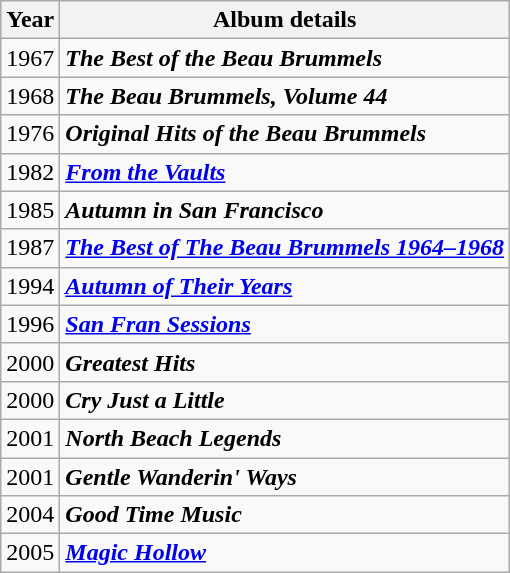<table class="wikitable">
<tr>
<th>Year</th>
<th>Album details</th>
</tr>
<tr>
<td>1967</td>
<td><strong><em>The Best of the Beau Brummels</em></strong><br></td>
</tr>
<tr>
<td>1968</td>
<td><strong><em>The Beau Brummels, Volume 44</em></strong><br></td>
</tr>
<tr>
<td>1976</td>
<td><strong><em>Original Hits of the Beau Brummels</em></strong><br></td>
</tr>
<tr>
<td>1982</td>
<td><strong><em><a href='#'>From the Vaults</a></em></strong><br></td>
</tr>
<tr>
<td>1985</td>
<td><strong><em>Autumn in San Francisco</em></strong><br></td>
</tr>
<tr>
<td>1987</td>
<td><strong><em><a href='#'>The Best of The Beau Brummels 1964–1968</a></em></strong><br></td>
</tr>
<tr>
<td>1994</td>
<td><strong><em><a href='#'>Autumn of Their Years</a></em></strong><br></td>
</tr>
<tr>
<td>1996</td>
<td><strong><em><a href='#'>San Fran Sessions</a></em></strong><br></td>
</tr>
<tr>
<td>2000</td>
<td><strong><em>Greatest Hits</em></strong><br></td>
</tr>
<tr>
<td>2000</td>
<td><strong><em>Cry Just a Little</em></strong><br></td>
</tr>
<tr>
<td>2001</td>
<td><strong><em>North Beach Legends</em></strong><br></td>
</tr>
<tr>
<td>2001</td>
<td><strong><em>Gentle Wanderin' Ways</em></strong><br></td>
</tr>
<tr>
<td>2004</td>
<td><strong><em>Good Time Music</em></strong><br></td>
</tr>
<tr>
<td>2005</td>
<td><strong><em><a href='#'>Magic Hollow</a></em></strong><br></td>
</tr>
</table>
